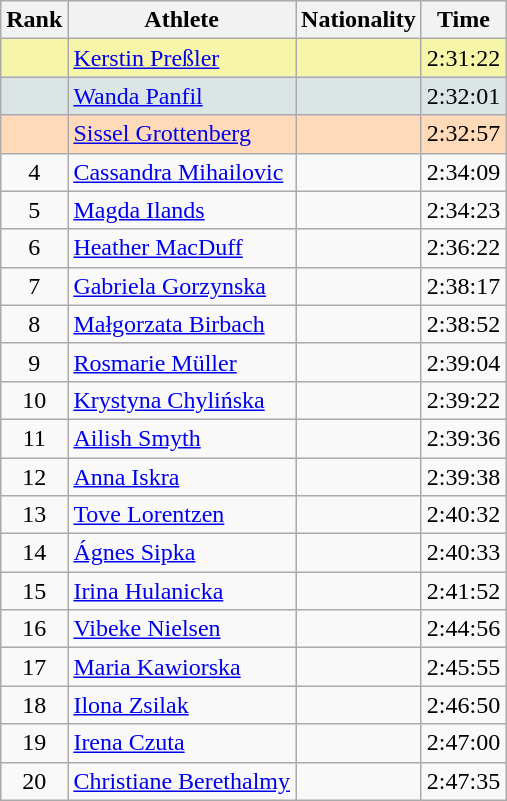<table class="wikitable sortable">
<tr>
<th>Rank</th>
<th>Athlete</th>
<th>Nationality</th>
<th>Time</th>
</tr>
<tr bgcolor=#F7F6A8>
<td align=center></td>
<td><a href='#'>Kerstin Preßler</a></td>
<td></td>
<td>2:31:22</td>
</tr>
<tr bgcolor=#DCE5E5>
<td align=center></td>
<td><a href='#'>Wanda Panfil</a></td>
<td></td>
<td>2:32:01</td>
</tr>
<tr bgcolor=#FFDAB9>
<td align=center></td>
<td><a href='#'>Sissel Grottenberg</a></td>
<td></td>
<td>2:32:57</td>
</tr>
<tr>
<td align=center>4</td>
<td><a href='#'>Cassandra Mihailovic</a></td>
<td></td>
<td>2:34:09</td>
</tr>
<tr>
<td align=center>5</td>
<td><a href='#'>Magda Ilands</a></td>
<td></td>
<td>2:34:23</td>
</tr>
<tr>
<td align=center>6</td>
<td><a href='#'>Heather MacDuff</a></td>
<td></td>
<td>2:36:22</td>
</tr>
<tr>
<td align=center>7</td>
<td><a href='#'>Gabriela Gorzynska</a></td>
<td></td>
<td>2:38:17</td>
</tr>
<tr>
<td align=center>8</td>
<td><a href='#'>Małgorzata Birbach</a></td>
<td></td>
<td>2:38:52</td>
</tr>
<tr>
<td align=center>9</td>
<td><a href='#'>Rosmarie Müller</a></td>
<td></td>
<td>2:39:04</td>
</tr>
<tr>
<td align=center>10</td>
<td><a href='#'>Krystyna Chylińska</a></td>
<td></td>
<td>2:39:22</td>
</tr>
<tr>
<td align=center>11</td>
<td><a href='#'>Ailish Smyth</a></td>
<td></td>
<td>2:39:36</td>
</tr>
<tr>
<td align=center>12</td>
<td><a href='#'>Anna Iskra</a></td>
<td></td>
<td>2:39:38</td>
</tr>
<tr>
<td align=center>13</td>
<td><a href='#'>Tove Lorentzen</a></td>
<td></td>
<td>2:40:32</td>
</tr>
<tr>
<td align=center>14</td>
<td><a href='#'>Ágnes Sipka</a></td>
<td></td>
<td>2:40:33</td>
</tr>
<tr>
<td align=center>15</td>
<td><a href='#'>Irina Hulanicka</a></td>
<td></td>
<td>2:41:52</td>
</tr>
<tr>
<td align=center>16</td>
<td><a href='#'>Vibeke Nielsen</a></td>
<td></td>
<td>2:44:56</td>
</tr>
<tr>
<td align=center>17</td>
<td><a href='#'>Maria Kawiorska</a></td>
<td></td>
<td>2:45:55</td>
</tr>
<tr>
<td align=center>18</td>
<td><a href='#'>Ilona Zsilak</a></td>
<td></td>
<td>2:46:50</td>
</tr>
<tr>
<td align=center>19</td>
<td><a href='#'>Irena Czuta</a></td>
<td></td>
<td>2:47:00</td>
</tr>
<tr>
<td align=center>20</td>
<td><a href='#'>Christiane Berethalmy</a></td>
<td></td>
<td>2:47:35</td>
</tr>
</table>
